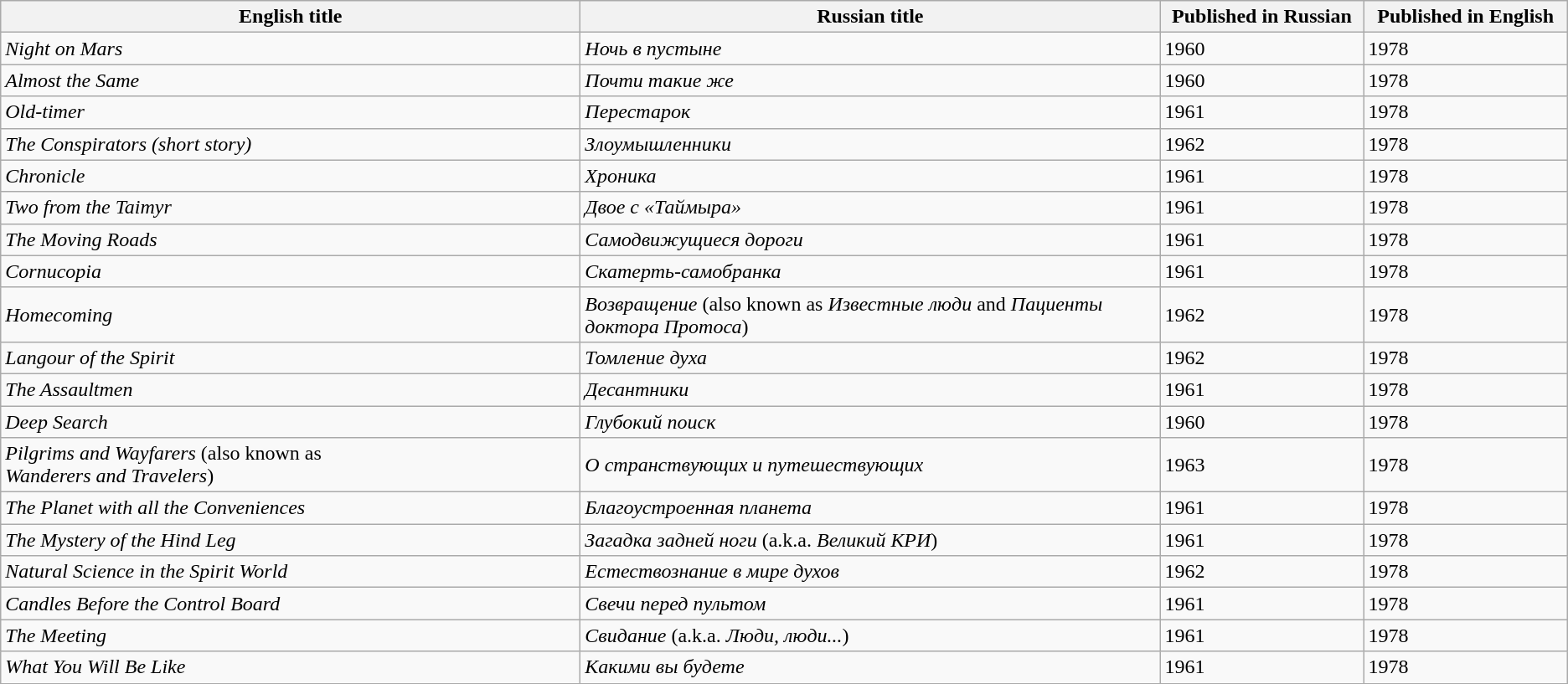<table class="wikitable">
<tr>
<th style="width:37%;">English title</th>
<th style="width:37%;">Russian title</th>
<th style="width:13%;">Published in Russian</th>
<th style="width:13%;">Published in English</th>
</tr>
<tr>
<td><em>Night on Mars</em></td>
<td><em>Ночь в пустыне</em></td>
<td>1960</td>
<td>1978</td>
</tr>
<tr>
<td><em>Almost the Same</em></td>
<td><em>Почти такие же</em></td>
<td>1960</td>
<td>1978</td>
</tr>
<tr>
<td><em>Old-timer</em></td>
<td><em>Перестарок</em></td>
<td>1961</td>
<td>1978</td>
</tr>
<tr>
<td><em>The Conspirators (short story)</em></td>
<td><em>Злоумышленники</em></td>
<td>1962</td>
<td>1978</td>
</tr>
<tr>
<td><em>Chronicle</em></td>
<td><em>Хроника</em></td>
<td>1961</td>
<td>1978</td>
</tr>
<tr>
<td><em>Two from the Taimyr</em></td>
<td><em>Двое с «Таймыра»</em></td>
<td>1961</td>
<td>1978</td>
</tr>
<tr>
<td><em>The Moving Roads</em></td>
<td><em>Самодвижущиеся дороги</em></td>
<td>1961</td>
<td>1978</td>
</tr>
<tr>
<td><em>Cornucopia</em></td>
<td><em>Скатерть-самобранка</em></td>
<td>1961</td>
<td>1978</td>
</tr>
<tr>
<td><em>Homecoming</em></td>
<td><em>Возвращение</em> (also known as <em>Известные люди</em> and <em>Пациенты доктора Протоса</em>)</td>
<td>1962</td>
<td>1978</td>
</tr>
<tr>
<td><em>Langour of the Spirit</em></td>
<td><em>Томление духа</em></td>
<td>1962</td>
<td>1978</td>
</tr>
<tr>
<td><em>The Assaultmen</em></td>
<td><em>Десантники</em></td>
<td>1961</td>
<td>1978</td>
</tr>
<tr>
<td><em>Deep Search</em></td>
<td><em>Глубокий поиск</em></td>
<td>1960</td>
<td>1978</td>
</tr>
<tr>
<td><em>Pilgrims and Wayfarers</em> (also known as <br> <em>Wanderers and Travelers</em>)</td>
<td><em>О странствующих и путешествующих</em></td>
<td>1963</td>
<td>1978</td>
</tr>
<tr>
<td><em>The Planet with all the Conveniences</em></td>
<td><em>Благоустроенная планета</em></td>
<td>1961</td>
<td>1978</td>
</tr>
<tr>
<td><em>The Mystery of the Hind Leg</em></td>
<td><em>Загадка задней ноги</em> (a.k.a. <em>Великий КРИ</em>)</td>
<td>1961</td>
<td>1978</td>
</tr>
<tr>
<td><em>Natural Science in the Spirit World</em></td>
<td><em>Естествознание в мире духов</em></td>
<td>1962</td>
<td>1978</td>
</tr>
<tr>
<td><em>Candles Before the Control Board</em></td>
<td><em>Свечи перед пультом</em></td>
<td>1961</td>
<td>1978</td>
</tr>
<tr>
<td><em>The Meeting</em></td>
<td><em>Свидание</em> (a.k.a. <em>Люди, люди...</em>)</td>
<td>1961</td>
<td>1978</td>
</tr>
<tr>
<td><em>What You Will Be Like</em></td>
<td><em>Какими вы будете</em></td>
<td>1961</td>
<td>1978</td>
</tr>
</table>
